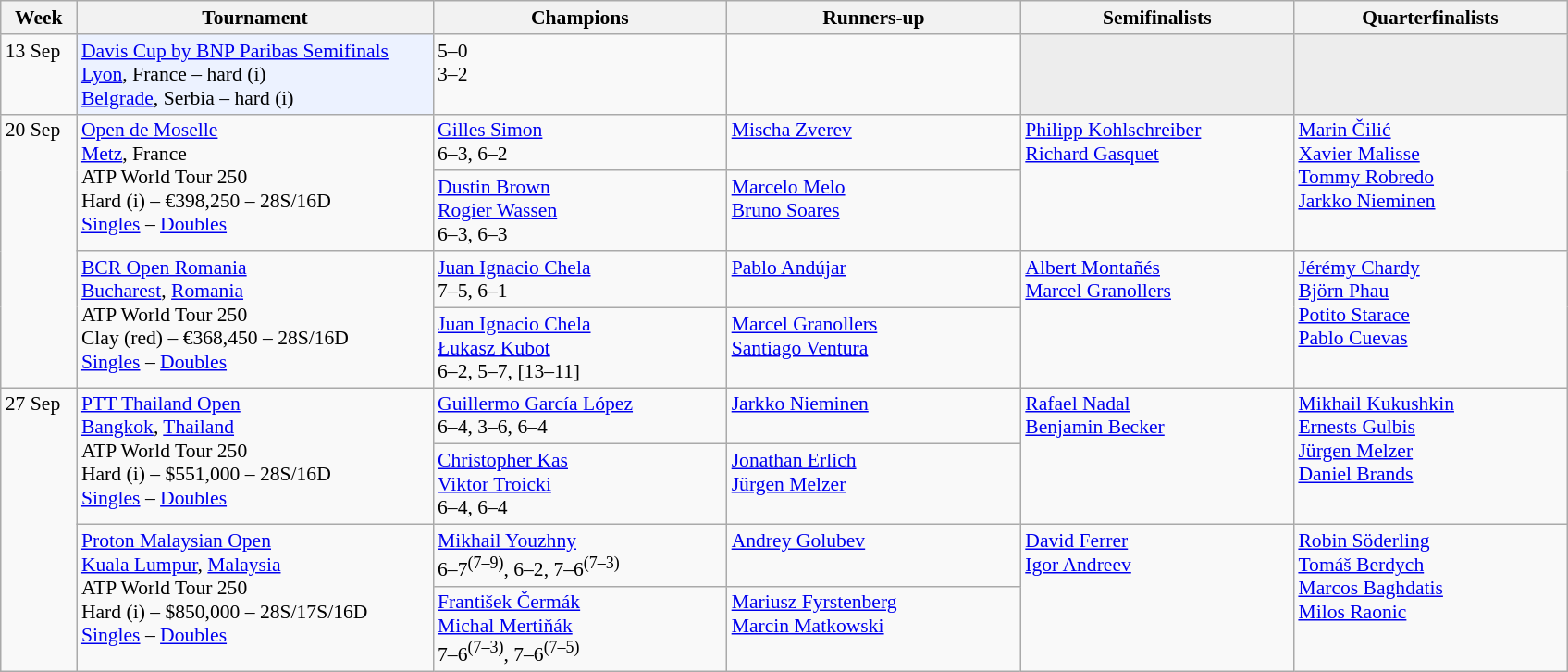<table class=wikitable style=font-size:90%>
<tr>
<th style="width:48px;">Week</th>
<th style="width:250px;">Tournament</th>
<th style="width:205px;">Champions</th>
<th style="width:205px;">Runners-up</th>
<th style="width:190px;">Semifinalists</th>
<th style="width:190px;">Quarterfinalists</th>
</tr>
<tr valign=top>
<td>13 Sep</td>
<td bgcolor=#ECF2FF><a href='#'>Davis Cup by BNP Paribas Semifinals</a><br> <a href='#'>Lyon</a>, France – hard (i)<br><a href='#'>Belgrade</a>, Serbia – hard (i)</td>
<td>  5–0<br> 3–2</td>
<td> <br></td>
<td bgcolor=#ededed></td>
<td bgcolor=#ededed></td>
</tr>
<tr valign=top>
<td rowspan=4>20 Sep</td>
<td background:#fff rowspan=2><a href='#'>Open de Moselle</a><br> <a href='#'>Metz</a>, France<br>ATP World Tour 250<br>Hard (i) – €398,250 – 28S/16D<br><a href='#'>Singles</a> – <a href='#'>Doubles</a></td>
<td> <a href='#'>Gilles Simon</a><br>6–3, 6–2</td>
<td> <a href='#'>Mischa Zverev</a></td>
<td rowspan=2> <a href='#'>Philipp Kohlschreiber</a><br> <a href='#'>Richard Gasquet</a></td>
<td rowspan=2> <a href='#'>Marin Čilić</a><br> <a href='#'>Xavier Malisse</a><br> <a href='#'>Tommy Robredo</a><br> <a href='#'>Jarkko Nieminen</a></td>
</tr>
<tr valign=top>
<td> <a href='#'>Dustin Brown</a><br> <a href='#'>Rogier Wassen</a><br>6–3, 6–3</td>
<td> <a href='#'>Marcelo Melo</a><br> <a href='#'>Bruno Soares</a></td>
</tr>
<tr valign=top>
<td background:#fff rowspan=2><a href='#'>BCR Open Romania</a><br> <a href='#'>Bucharest</a>, <a href='#'>Romania</a><br>ATP World Tour 250<br>Clay (red) – €368,450 – 28S/16D<br><a href='#'>Singles</a> – <a href='#'>Doubles</a></td>
<td> <a href='#'>Juan Ignacio Chela</a><br>7–5, 6–1</td>
<td> <a href='#'>Pablo Andújar</a></td>
<td rowspan=2> <a href='#'>Albert Montañés</a><br> <a href='#'>Marcel Granollers</a></td>
<td rowspan=2> <a href='#'>Jérémy Chardy</a><br>  <a href='#'>Björn Phau</a><br> <a href='#'>Potito Starace</a> <br> <a href='#'>Pablo Cuevas</a></td>
</tr>
<tr valign=top>
<td> <a href='#'>Juan Ignacio Chela</a><br> <a href='#'>Łukasz Kubot</a><br>6–2, 5–7, [13–11]</td>
<td> <a href='#'>Marcel Granollers</a><br> <a href='#'>Santiago Ventura</a></td>
</tr>
<tr valign=top>
<td rowspan=4>27 Sep</td>
<td background:#fff rowspan=2><a href='#'>PTT Thailand Open</a><br> <a href='#'>Bangkok</a>, <a href='#'>Thailand</a><br>ATP World Tour 250<br>Hard (i) – $551,000 – 28S/16D<br><a href='#'>Singles</a> – <a href='#'>Doubles</a></td>
<td> <a href='#'>Guillermo García López</a><br>6–4, 3–6, 6–4</td>
<td> <a href='#'>Jarkko Nieminen</a></td>
<td rowspan=2> <a href='#'>Rafael Nadal</a><br> <a href='#'>Benjamin Becker</a></td>
<td rowspan=2> <a href='#'>Mikhail Kukushkin</a><br> <a href='#'>Ernests Gulbis</a><br> <a href='#'>Jürgen Melzer</a><br> <a href='#'>Daniel Brands</a></td>
</tr>
<tr valign=top>
<td> <a href='#'>Christopher Kas</a><br> <a href='#'>Viktor Troicki</a><br>6–4, 6–4</td>
<td> <a href='#'>Jonathan Erlich</a><br> <a href='#'>Jürgen Melzer</a></td>
</tr>
<tr valign=top>
<td background:#fff rowspan=2><a href='#'>Proton Malaysian Open</a><br> <a href='#'>Kuala Lumpur</a>, <a href='#'>Malaysia</a><br>ATP World Tour 250<br>Hard (i) – $850,000 – 28S/17S/16D<br><a href='#'>Singles</a> – <a href='#'>Doubles</a></td>
<td> <a href='#'>Mikhail Youzhny</a><br>6–7<sup>(7–9)</sup>, 6–2, 7–6<sup>(7–3)</sup></td>
<td> <a href='#'>Andrey Golubev</a></td>
<td rowspan=2> <a href='#'>David Ferrer</a><br> <a href='#'>Igor Andreev</a></td>
<td rowspan=2> <a href='#'>Robin Söderling</a><br> <a href='#'>Tomáš Berdych</a><br> <a href='#'>Marcos Baghdatis</a><br> <a href='#'>Milos Raonic</a></td>
</tr>
<tr valign=top>
<td> <a href='#'>František Čermák</a><br> <a href='#'>Michal Mertiňák</a><br>7–6<sup>(7–3)</sup>, 7–6<sup>(7–5)</sup></td>
<td> <a href='#'>Mariusz Fyrstenberg</a><br> <a href='#'>Marcin Matkowski</a></td>
</tr>
</table>
